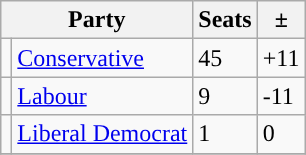<table class="wikitable">
<tr>
<th colspan="2">Party</th>
<th>Seats</th>
<th>  ±  </th>
</tr>
<tr>
<td style="background-color: "></td>
<td><a href='#'>Conservative</a></td>
<td>45</td>
<td>+11</td>
</tr>
<tr>
<td style="background-color: "></td>
<td><a href='#'>Labour</a></td>
<td>9</td>
<td>-11</td>
</tr>
<tr>
<td style="background-color: "></td>
<td><a href='#'>Liberal Democrat</a></td>
<td>1</td>
<td>0</td>
</tr>
<tr>
</tr>
</table>
